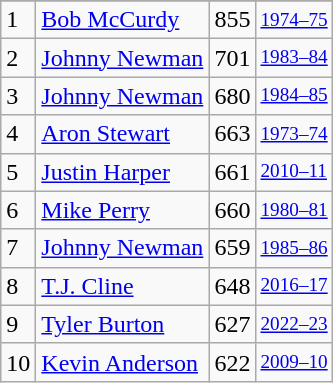<table class="wikitable">
<tr>
</tr>
<tr>
<td>1</td>
<td><a href='#'>Bob McCurdy</a></td>
<td>855</td>
<td style="font-size:80%;"><a href='#'>1974–75</a></td>
</tr>
<tr>
<td>2</td>
<td><a href='#'>Johnny Newman</a></td>
<td>701</td>
<td style="font-size:80%;"><a href='#'>1983–84</a></td>
</tr>
<tr>
<td>3</td>
<td><a href='#'>Johnny Newman</a></td>
<td>680</td>
<td style="font-size:80%;"><a href='#'>1984–85</a></td>
</tr>
<tr>
<td>4</td>
<td><a href='#'>Aron Stewart</a></td>
<td>663</td>
<td style="font-size:80%;"><a href='#'>1973–74</a></td>
</tr>
<tr>
<td>5</td>
<td><a href='#'>Justin Harper</a></td>
<td>661</td>
<td style="font-size:80%;"><a href='#'>2010–11</a></td>
</tr>
<tr>
<td>6</td>
<td><a href='#'>Mike Perry</a></td>
<td>660</td>
<td style="font-size:80%;"><a href='#'>1980–81</a></td>
</tr>
<tr>
<td>7</td>
<td><a href='#'>Johnny Newman</a></td>
<td>659</td>
<td style="font-size:80%;"><a href='#'>1985–86</a></td>
</tr>
<tr>
<td>8</td>
<td><a href='#'>T.J. Cline</a></td>
<td>648</td>
<td style="font-size:80%;"><a href='#'>2016–17</a></td>
</tr>
<tr>
<td>9</td>
<td><a href='#'>Tyler Burton</a></td>
<td>627</td>
<td style="font-size:80%;"><a href='#'>2022–23</a></td>
</tr>
<tr>
<td>10</td>
<td><a href='#'>Kevin Anderson</a></td>
<td>622</td>
<td style="font-size:80%;"><a href='#'>2009–10</a></td>
</tr>
</table>
